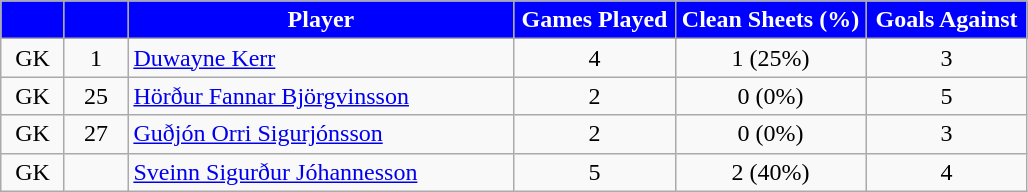<table class="wikitable" style="text-align:center;">
<tr>
<th style="background:#0000ff; color:white; width:35px;"></th>
<th style="background:#0000ff; color:white; width:35px;"></th>
<th style="background:#0000ff; color:white; width:250px;">Player</th>
<th style="background:#0000ff; color:white; width:100px;">Games Played</th>
<th style="background:#0000ff; color:white; width:120px;">Clean Sheets (%)</th>
<th style="background:#0000ff; color:white; width:100px;">Goals Against</th>
</tr>
<tr>
<td>GK</td>
<td>1</td>
<td align=left> <a href='#'>Duwayne Kerr</a></td>
<td>4</td>
<td>1 (25%)</td>
<td>3</td>
</tr>
<tr>
<td>GK</td>
<td>25</td>
<td align=left> <a href='#'>Hörður Fannar Björgvinsson</a></td>
<td>2</td>
<td>0 (0%)</td>
<td>5</td>
</tr>
<tr>
<td>GK</td>
<td>27</td>
<td align=left> <a href='#'>Guðjón Orri Sigurjónsson</a></td>
<td>2</td>
<td>0 (0%)</td>
<td>3</td>
</tr>
<tr>
<td>GK</td>
<td></td>
<td align=left> <a href='#'>Sveinn Sigurður Jóhannesson</a></td>
<td>5</td>
<td>2 (40%)</td>
<td>4</td>
</tr>
</table>
